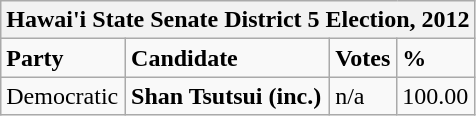<table class="wikitable">
<tr>
<th colspan="4">Hawai'i State Senate District 5 Election, 2012</th>
</tr>
<tr>
<td><strong>Party</strong></td>
<td><strong>Candidate</strong></td>
<td><strong>Votes</strong></td>
<td><strong>%</strong></td>
</tr>
<tr>
<td>Democratic</td>
<td><strong>Shan Tsutsui (inc.)</strong></td>
<td>n/a</td>
<td>100.00</td>
</tr>
</table>
